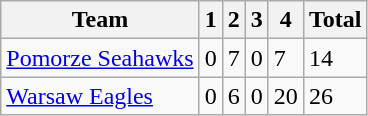<table class=wikitable>
<tr>
<th>Team</th>
<th>1</th>
<th>2</th>
<th>3</th>
<th>4</th>
<th>Total</th>
</tr>
<tr>
<td><a href='#'>Pomorze Seahawks</a></td>
<td>0</td>
<td>7</td>
<td>0</td>
<td>7</td>
<td>14</td>
</tr>
<tr>
<td><a href='#'>Warsaw Eagles</a></td>
<td>0</td>
<td>6</td>
<td>0</td>
<td>20</td>
<td>26</td>
</tr>
</table>
